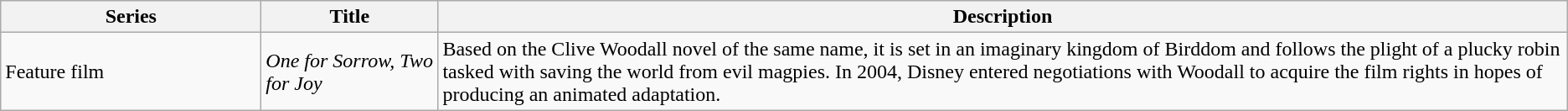<table class="wikitable">
<tr>
<th style="width:150pt;">Series</th>
<th style="width:100pt;">Title</th>
<th>Description</th>
</tr>
<tr>
<td>Feature film</td>
<td><em>One for Sorrow, Two for Joy</em></td>
<td>Based on the Clive Woodall novel of the same name, it is set in an imaginary kingdom of Birddom and follows the plight of a plucky robin tasked with saving the world from evil magpies. In 2004, Disney entered negotiations with Woodall to acquire the film rights in hopes of producing an animated adaptation.</td>
</tr>
</table>
